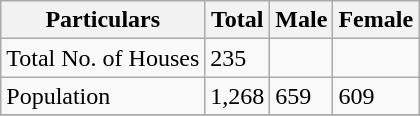<table class="wikitable sortable">
<tr>
<th>Particulars</th>
<th>Total</th>
<th>Male</th>
<th>Female</th>
</tr>
<tr>
<td>Total No. of Houses</td>
<td>235</td>
<td></td>
<td></td>
</tr>
<tr>
<td>Population</td>
<td>1,268</td>
<td>659</td>
<td>609</td>
</tr>
<tr>
</tr>
</table>
